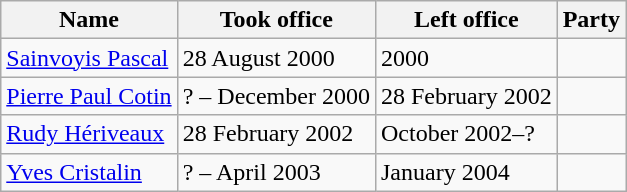<table class="wikitable">
<tr>
<th>Name</th>
<th>Took office</th>
<th>Left office</th>
<th>Party</th>
</tr>
<tr>
<td><a href='#'>Sainvoyis Pascal</a></td>
<td>28 August 2000</td>
<td>2000</td>
<td></td>
</tr>
<tr>
<td><a href='#'>Pierre Paul Cotin</a></td>
<td>? – December 2000</td>
<td>28 February 2002</td>
<td></td>
</tr>
<tr>
<td><a href='#'>Rudy Hériveaux</a></td>
<td>28 February 2002</td>
<td>October 2002–?</td>
<td></td>
</tr>
<tr>
<td><a href='#'>Yves Cristalin</a></td>
<td>? – April 2003</td>
<td>January 2004</td>
<td></td>
</tr>
</table>
